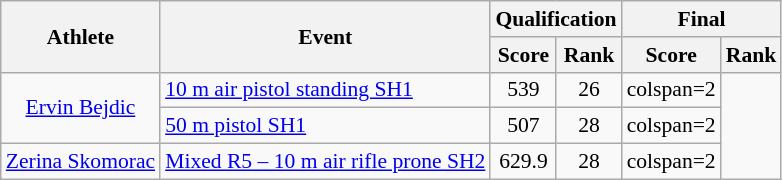<table class=wikitable style="font-size:90%">
<tr>
<th rowspan="2">Athlete</th>
<th rowspan="2">Event</th>
<th colspan="2">Qualification</th>
<th colspan="2">Final</th>
</tr>
<tr>
<th>Score</th>
<th>Rank</th>
<th>Score</th>
<th>Rank</th>
</tr>
<tr align=center>
<td rowspan="2"><a href='#'>Ervin Bejdic</a></td>
<td align=left><a href='#'>10 m air pistol standing SH1</a></td>
<td>539</td>
<td>26</td>
<td>colspan=2 </td>
</tr>
<tr align=center>
<td align=left><a href='#'>50 m pistol SH1</a></td>
<td>507</td>
<td>28</td>
<td>colspan=2 </td>
</tr>
<tr align=center>
<td align=left><a href='#'>Zerina Skomorac</a></td>
<td align=left><a href='#'>Mixed R5 – 10 m air rifle prone SH2</a></td>
<td>629.9</td>
<td>28</td>
<td>colspan=2 </td>
</tr>
</table>
